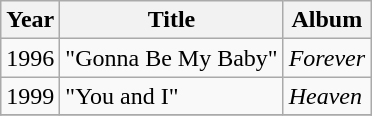<table class="wikitable plainrowheaders" style="text-align:center;">
<tr>
<th ! colspan="1">Year</th>
<th ! colspan="1">Title</th>
<th ! colspan="1">Album</th>
</tr>
<tr>
<td>1996</td>
<td align="left">"Gonna Be My Baby"</td>
<td align="left" rowspan="1"><em>Forever</em></td>
</tr>
<tr>
<td>1999</td>
<td align="left">"You and I"</td>
<td align="left" rowspan="1"><em>Heaven</em></td>
</tr>
<tr>
</tr>
</table>
